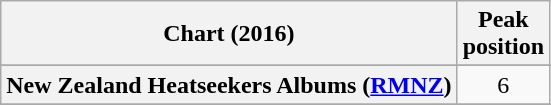<table class="wikitable sortable plainrowheaders" style="text-align:center">
<tr>
<th scope="col">Chart (2016)</th>
<th scope="col">Peak<br> position</th>
</tr>
<tr>
</tr>
<tr>
</tr>
<tr>
</tr>
<tr>
</tr>
<tr>
</tr>
<tr>
</tr>
<tr>
</tr>
<tr>
</tr>
<tr>
</tr>
<tr>
</tr>
<tr>
<th scope="row">New Zealand Heatseekers Albums (<a href='#'>RMNZ</a>)</th>
<td>6</td>
</tr>
<tr>
</tr>
<tr>
</tr>
<tr>
</tr>
<tr>
</tr>
<tr>
</tr>
<tr>
</tr>
<tr>
</tr>
<tr>
</tr>
</table>
